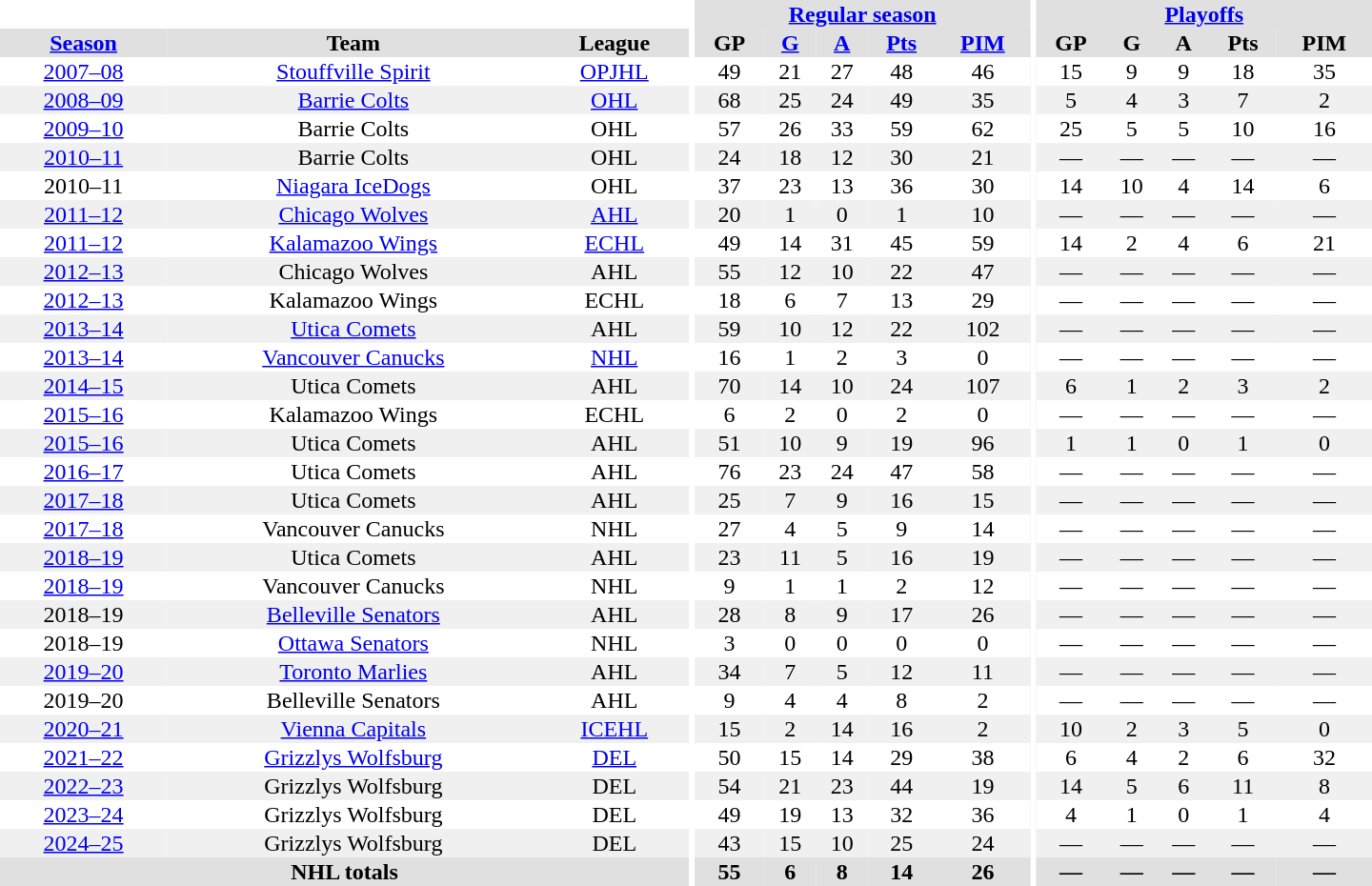<table border="0" cellpadding="1" cellspacing="0" style="text-align:center; width:60em">
<tr bgcolor="#e0e0e0">
<th colspan="3"  bgcolor="#ffffff"></th>
<th rowspan="99" bgcolor="#ffffff"></th>
<th colspan="5"><a href='#'>Regular season</a></th>
<th rowspan="99" bgcolor="#ffffff"></th>
<th colspan="5"><a href='#'>Playoffs</a></th>
</tr>
<tr bgcolor="#e0e0e0">
<th><a href='#'>Season</a></th>
<th>Team</th>
<th>League</th>
<th>GP</th>
<th><a href='#'>G</a></th>
<th><a href='#'>A</a></th>
<th><a href='#'>Pts</a></th>
<th><a href='#'>PIM</a></th>
<th>GP</th>
<th>G</th>
<th>A</th>
<th>Pts</th>
<th>PIM</th>
</tr>
<tr>
<td><a href='#'>2007–08</a></td>
<td><a href='#'>Stouffville Spirit</a></td>
<td><a href='#'>OPJHL</a></td>
<td>49</td>
<td>21</td>
<td>27</td>
<td>48</td>
<td>46</td>
<td>15</td>
<td>9</td>
<td>9</td>
<td>18</td>
<td>35</td>
</tr>
<tr bgcolor="#f0f0f0">
<td><a href='#'>2008–09</a></td>
<td><a href='#'>Barrie Colts</a></td>
<td><a href='#'>OHL</a></td>
<td>68</td>
<td>25</td>
<td>24</td>
<td>49</td>
<td>35</td>
<td>5</td>
<td>4</td>
<td>3</td>
<td>7</td>
<td>2</td>
</tr>
<tr>
<td><a href='#'>2009–10</a></td>
<td>Barrie Colts</td>
<td>OHL</td>
<td>57</td>
<td>26</td>
<td>33</td>
<td>59</td>
<td>62</td>
<td>25</td>
<td>5</td>
<td>5</td>
<td>10</td>
<td>16</td>
</tr>
<tr bgcolor="#f0f0f0">
<td><a href='#'>2010–11</a></td>
<td>Barrie Colts</td>
<td>OHL</td>
<td>24</td>
<td>18</td>
<td>12</td>
<td>30</td>
<td>21</td>
<td>—</td>
<td>—</td>
<td>—</td>
<td>—</td>
<td>—</td>
</tr>
<tr>
<td>2010–11</td>
<td><a href='#'>Niagara IceDogs</a></td>
<td>OHL</td>
<td>37</td>
<td>23</td>
<td>13</td>
<td>36</td>
<td>30</td>
<td>14</td>
<td>10</td>
<td>4</td>
<td>14</td>
<td>6</td>
</tr>
<tr bgcolor="#f0f0f0">
<td><a href='#'>2011–12</a></td>
<td><a href='#'>Chicago Wolves</a></td>
<td><a href='#'>AHL</a></td>
<td>20</td>
<td>1</td>
<td>0</td>
<td>1</td>
<td>10</td>
<td>—</td>
<td>—</td>
<td>—</td>
<td>—</td>
<td>—</td>
</tr>
<tr>
<td><a href='#'>2011–12</a></td>
<td><a href='#'>Kalamazoo Wings</a></td>
<td><a href='#'>ECHL</a></td>
<td>49</td>
<td>14</td>
<td>31</td>
<td>45</td>
<td>59</td>
<td>14</td>
<td>2</td>
<td>4</td>
<td>6</td>
<td>21</td>
</tr>
<tr bgcolor="#f0f0f0">
<td><a href='#'>2012–13</a></td>
<td>Chicago Wolves</td>
<td>AHL</td>
<td>55</td>
<td>12</td>
<td>10</td>
<td>22</td>
<td>47</td>
<td>—</td>
<td>—</td>
<td>—</td>
<td>—</td>
<td>—</td>
</tr>
<tr>
<td><a href='#'>2012–13</a></td>
<td>Kalamazoo Wings</td>
<td>ECHL</td>
<td>18</td>
<td>6</td>
<td>7</td>
<td>13</td>
<td>29</td>
<td>—</td>
<td>—</td>
<td>—</td>
<td>—</td>
<td>—</td>
</tr>
<tr bgcolor="#f0f0f0">
<td><a href='#'>2013–14</a></td>
<td><a href='#'>Utica Comets</a></td>
<td>AHL</td>
<td>59</td>
<td>10</td>
<td>12</td>
<td>22</td>
<td>102</td>
<td>—</td>
<td>—</td>
<td>—</td>
<td>—</td>
<td>—</td>
</tr>
<tr>
<td><a href='#'>2013–14</a></td>
<td><a href='#'>Vancouver Canucks</a></td>
<td><a href='#'>NHL</a></td>
<td>16</td>
<td>1</td>
<td>2</td>
<td>3</td>
<td>0</td>
<td>—</td>
<td>—</td>
<td>—</td>
<td>—</td>
<td>—</td>
</tr>
<tr bgcolor="#f0f0f0">
<td><a href='#'>2014–15</a></td>
<td>Utica Comets</td>
<td>AHL</td>
<td>70</td>
<td>14</td>
<td>10</td>
<td>24</td>
<td>107</td>
<td>6</td>
<td>1</td>
<td>2</td>
<td>3</td>
<td>2</td>
</tr>
<tr>
<td><a href='#'>2015–16</a></td>
<td>Kalamazoo Wings</td>
<td>ECHL</td>
<td>6</td>
<td>2</td>
<td>0</td>
<td>2</td>
<td>0</td>
<td>—</td>
<td>—</td>
<td>—</td>
<td>—</td>
<td>—</td>
</tr>
<tr bgcolor="#f0f0f0">
<td><a href='#'>2015–16</a></td>
<td>Utica Comets</td>
<td>AHL</td>
<td>51</td>
<td>10</td>
<td>9</td>
<td>19</td>
<td>96</td>
<td>1</td>
<td>1</td>
<td>0</td>
<td>1</td>
<td>0</td>
</tr>
<tr>
<td><a href='#'>2016–17</a></td>
<td>Utica Comets</td>
<td>AHL</td>
<td>76</td>
<td>23</td>
<td>24</td>
<td>47</td>
<td>58</td>
<td>—</td>
<td>—</td>
<td>—</td>
<td>—</td>
<td>—</td>
</tr>
<tr bgcolor="#f0f0f0">
<td><a href='#'>2017–18</a></td>
<td>Utica Comets</td>
<td>AHL</td>
<td>25</td>
<td>7</td>
<td>9</td>
<td>16</td>
<td>15</td>
<td>—</td>
<td>—</td>
<td>—</td>
<td>—</td>
<td>—</td>
</tr>
<tr>
<td><a href='#'>2017–18</a></td>
<td>Vancouver Canucks</td>
<td>NHL</td>
<td>27</td>
<td>4</td>
<td>5</td>
<td>9</td>
<td>14</td>
<td>—</td>
<td>—</td>
<td>—</td>
<td>—</td>
<td>—</td>
</tr>
<tr bgcolor="#f0f0f0">
<td><a href='#'>2018–19</a></td>
<td>Utica Comets</td>
<td>AHL</td>
<td>23</td>
<td>11</td>
<td>5</td>
<td>16</td>
<td>19</td>
<td>—</td>
<td>—</td>
<td>—</td>
<td>—</td>
<td>—</td>
</tr>
<tr>
<td><a href='#'>2018–19</a></td>
<td>Vancouver Canucks</td>
<td>NHL</td>
<td>9</td>
<td>1</td>
<td>1</td>
<td>2</td>
<td>12</td>
<td>—</td>
<td>—</td>
<td>—</td>
<td>—</td>
<td>—</td>
</tr>
<tr bgcolor="#f0f0f0">
<td>2018–19</td>
<td><a href='#'>Belleville Senators</a></td>
<td>AHL</td>
<td>28</td>
<td>8</td>
<td>9</td>
<td>17</td>
<td>26</td>
<td>—</td>
<td>—</td>
<td>—</td>
<td>—</td>
<td>—</td>
</tr>
<tr>
<td>2018–19</td>
<td><a href='#'>Ottawa Senators</a></td>
<td>NHL</td>
<td>3</td>
<td>0</td>
<td>0</td>
<td>0</td>
<td>0</td>
<td>—</td>
<td>—</td>
<td>—</td>
<td>—</td>
<td>—</td>
</tr>
<tr bgcolor="#f0f0f0">
<td><a href='#'>2019–20</a></td>
<td><a href='#'>Toronto Marlies</a></td>
<td>AHL</td>
<td>34</td>
<td>7</td>
<td>5</td>
<td>12</td>
<td>11</td>
<td>—</td>
<td>—</td>
<td>—</td>
<td>—</td>
<td>—</td>
</tr>
<tr>
<td>2019–20</td>
<td>Belleville Senators</td>
<td>AHL</td>
<td>9</td>
<td>4</td>
<td>4</td>
<td>8</td>
<td>2</td>
<td>—</td>
<td>—</td>
<td>—</td>
<td>—</td>
<td>—</td>
</tr>
<tr bgcolor="#f0f0f0">
<td><a href='#'>2020–21</a></td>
<td><a href='#'>Vienna Capitals</a></td>
<td><a href='#'>ICEHL</a></td>
<td>15</td>
<td>2</td>
<td>14</td>
<td>16</td>
<td>2</td>
<td>10</td>
<td>2</td>
<td>3</td>
<td>5</td>
<td>0</td>
</tr>
<tr>
<td><a href='#'>2021–22</a></td>
<td><a href='#'>Grizzlys Wolfsburg</a></td>
<td><a href='#'>DEL</a></td>
<td>50</td>
<td>15</td>
<td>14</td>
<td>29</td>
<td>38</td>
<td>6</td>
<td>4</td>
<td>2</td>
<td>6</td>
<td>32</td>
</tr>
<tr bgcolor="#f0f0f0">
<td><a href='#'>2022–23</a></td>
<td>Grizzlys Wolfsburg</td>
<td>DEL</td>
<td>54</td>
<td>21</td>
<td>23</td>
<td>44</td>
<td>19</td>
<td>14</td>
<td>5</td>
<td>6</td>
<td>11</td>
<td>8</td>
</tr>
<tr>
<td><a href='#'>2023–24</a></td>
<td>Grizzlys Wolfsburg</td>
<td>DEL</td>
<td>49</td>
<td>19</td>
<td>13</td>
<td>32</td>
<td>36</td>
<td>4</td>
<td>1</td>
<td>0</td>
<td>1</td>
<td>4</td>
</tr>
<tr bgcolor="#f0f0f0">
<td><a href='#'>2024–25</a></td>
<td>Grizzlys Wolfsburg</td>
<td>DEL</td>
<td>43</td>
<td>15</td>
<td>10</td>
<td>25</td>
<td>24</td>
<td>—</td>
<td>—</td>
<td>—</td>
<td>—</td>
<td>—</td>
</tr>
<tr bgcolor="#e0e0e0">
<th colspan="3">NHL totals</th>
<th>55</th>
<th>6</th>
<th>8</th>
<th>14</th>
<th>26</th>
<th>—</th>
<th>—</th>
<th>—</th>
<th>—</th>
<th>—</th>
</tr>
</table>
